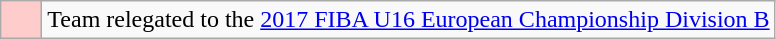<table class="wikitable">
<tr>
<td style="background: #fcc; width:20px;"></td>
<td>Team relegated to the <a href='#'>2017 FIBA U16 European Championship Division B</a></td>
</tr>
</table>
